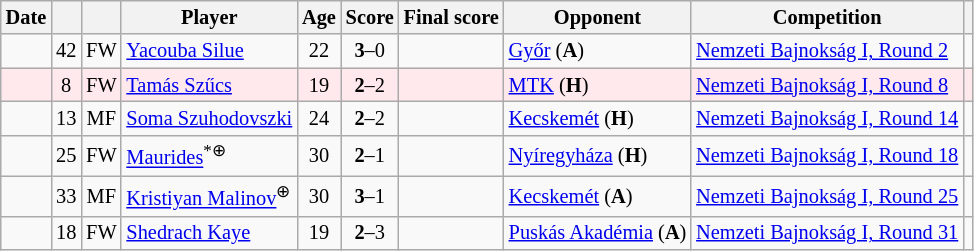<table class="wikitable sortable" style="text-align:center; font-size:85%;">
<tr>
<th>Date</th>
<th></th>
<th></th>
<th>Player</th>
<th>Age</th>
<th>Score</th>
<th>Final score</th>
<th>Opponent</th>
<th>Competition</th>
<th class="unsortable"></th>
</tr>
<tr>
<td data-sort-value="1"></td>
<td>42</td>
<td>FW</td>
<td style="text-align:left;" data-sort-value="Silue"> <a href='#'>Yacouba Silue</a></td>
<td>22</td>
<td><strong>3</strong>–0</td>
<td></td>
<td style="text-align:left;"><a href='#'>Győr</a> (<strong>A</strong>)</td>
<td style="text-align:left;"><a href='#'>Nemzeti Bajnokság I, Round 2</a></td>
<td></td>
</tr>
<tr bgcolor="#ffe9ec">
<td data-sort-value="2"></td>
<td>8</td>
<td>FW</td>
<td style="text-align:left;" data-sort-value="Szucs"> <a href='#'>Tamás Szűcs</a></td>
<td>19</td>
<td><strong>2</strong>–2</td>
<td></td>
<td style="text-align:left;"><a href='#'>MTK</a> (<strong>H</strong>)</td>
<td style="text-align:left;"><a href='#'>Nemzeti Bajnokság I, Round 8</a></td>
<td></td>
</tr>
<tr>
<td data-sort-value="3"></td>
<td>13</td>
<td>MF</td>
<td style="text-align:left;" data-sort-value="Szuhodovszki"> <a href='#'>Soma Szuhodovszki</a></td>
<td>24</td>
<td><strong>2</strong>–2</td>
<td></td>
<td style="text-align:left;"><a href='#'>Kecskemét</a> (<strong>H</strong>)</td>
<td style="text-align:left;"><a href='#'>Nemzeti Bajnokság I, Round 14</a></td>
<td></td>
</tr>
<tr>
<td data-sort-value="4"></td>
<td>25</td>
<td>FW</td>
<td style="text-align:left;" data-sort-value="Maurides"> <a href='#'>Maurides</a><sup>*⊕</sup></td>
<td>30</td>
<td><strong>2</strong>–1</td>
<td></td>
<td style="text-align:left;"><a href='#'>Nyíregyháza</a> (<strong>H</strong>)</td>
<td style="text-align:left;"><a href='#'>Nemzeti Bajnokság I, Round 18</a></td>
<td></td>
</tr>
<tr>
<td data-sort-value="4"></td>
<td>33</td>
<td>MF</td>
<td style="text-align:left;" data-sort-value="Malinov"> <a href='#'>Kristiyan Malinov</a><sup>⊕</sup></td>
<td>30</td>
<td><strong>3</strong>–1</td>
<td></td>
<td style="text-align:left;"><a href='#'>Kecskemét</a> (<strong>A</strong>)</td>
<td style="text-align:left;"><a href='#'>Nemzeti Bajnokság I, Round 25</a></td>
<td></td>
</tr>
<tr>
<td data-sort-value="5"></td>
<td>18</td>
<td>FW</td>
<td style="text-align:left;" data-sort-value="Kaye"> <a href='#'>Shedrach Kaye</a></td>
<td>19</td>
<td><strong>2</strong>–3</td>
<td></td>
<td style="text-align:left;"><a href='#'>Puskás Akadémia</a> (<strong>A</strong>)</td>
<td style="text-align:left;"><a href='#'>Nemzeti Bajnokság I, Round 31</a></td>
<td></td>
</tr>
</table>
